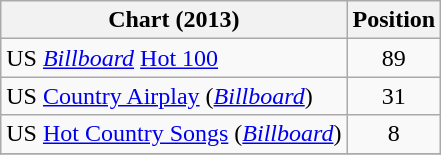<table class="wikitable sortable">
<tr>
<th scope="col">Chart (2013)</th>
<th scope="col">Position</th>
</tr>
<tr>
<td>US <em><a href='#'>Billboard</a></em> <a href='#'>Hot 100</a></td>
<td align="center">89</td>
</tr>
<tr>
<td>US <a href='#'>Country Airplay</a> (<em><a href='#'>Billboard</a></em>)</td>
<td align="center">31</td>
</tr>
<tr>
<td>US <a href='#'>Hot Country Songs</a> (<em><a href='#'>Billboard</a></em>)</td>
<td align="center">8</td>
</tr>
<tr>
</tr>
</table>
